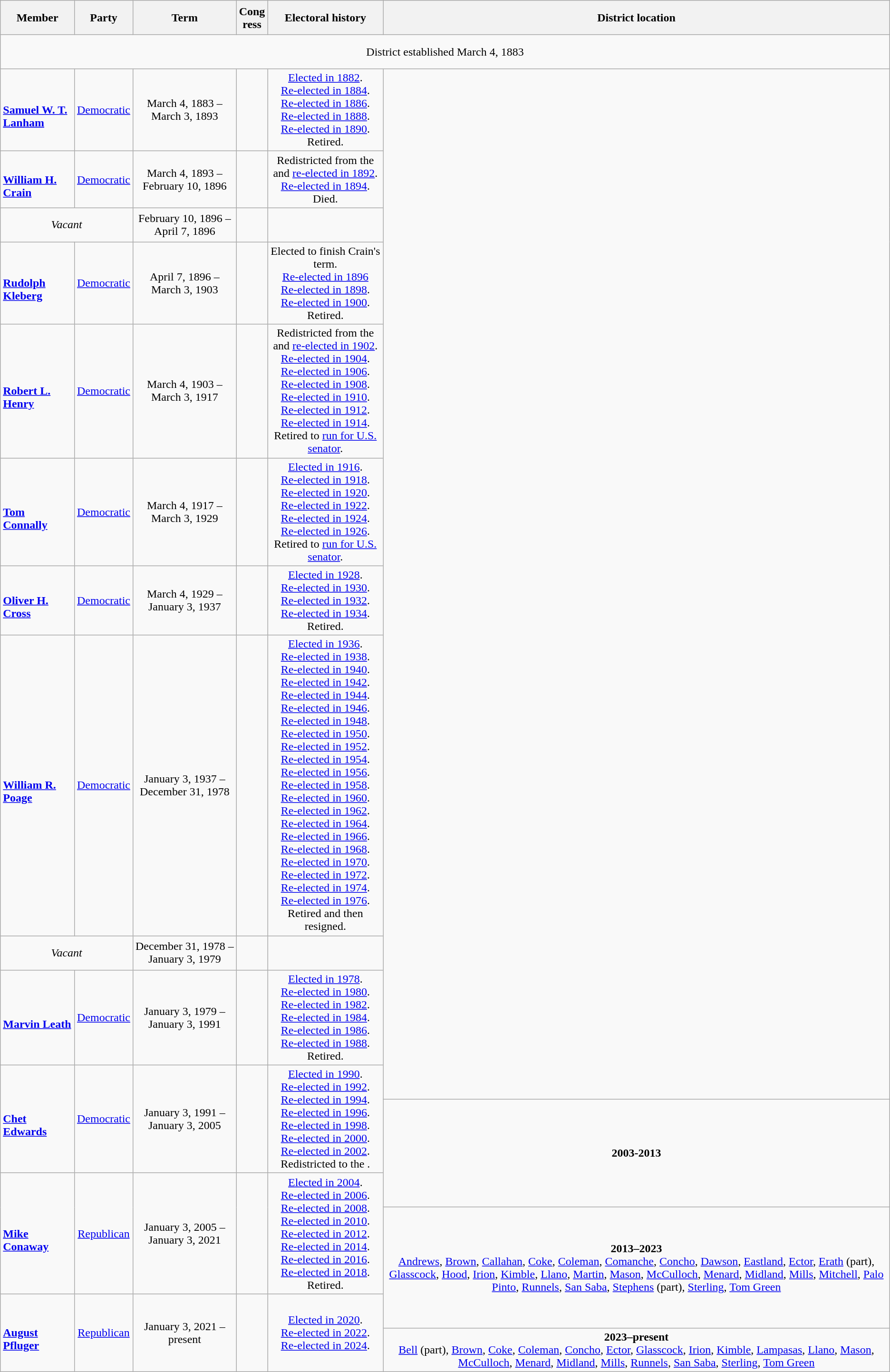<table class=wikitable style="text-align:center">
<tr style="height:3em">
<th>Member</th>
<th>Party</th>
<th>Term</th>
<th>Cong<br>ress</th>
<th>Electoral history</th>
<th>District location</th>
</tr>
<tr style="height:3em">
<td colspan=6>District established March 4, 1883</td>
</tr>
<tr style="height:3em">
<td align=left><br><strong><a href='#'>Samuel W. T. Lanham</a></strong><br></td>
<td><a href='#'>Democratic</a></td>
<td nowrap>March 4, 1883 –<br>March 3, 1893</td>
<td></td>
<td><a href='#'>Elected in 1882</a>.<br><a href='#'>Re-elected in 1884</a>.<br><a href='#'>Re-elected in 1886</a>.<br><a href='#'>Re-elected in 1888</a>.<br><a href='#'>Re-elected in 1890</a>.<br>Retired.</td>
<td rowspan=11></td>
</tr>
<tr style="height:3em">
<td align=left><br><strong><a href='#'>William H. Crain</a></strong><br></td>
<td><a href='#'>Democratic</a></td>
<td nowrap>March 4, 1893 –<br>February 10, 1896</td>
<td></td>
<td>Redistricted from the  and <a href='#'>re-elected in 1892</a>.<br><a href='#'>Re-elected in 1894</a>.<br>Died.</td>
</tr>
<tr style="height:3em">
<td colspan=2><em>Vacant</em></td>
<td nowrap>February 10, 1896 –<br>April 7, 1896</td>
<td></td>
<td></td>
</tr>
<tr style="height:3em">
<td align=left><br><strong><a href='#'>Rudolph Kleberg</a></strong><br></td>
<td><a href='#'>Democratic</a></td>
<td nowrap>April 7, 1896 –<br>March 3, 1903</td>
<td></td>
<td>Elected to finish Crain's term.<br><a href='#'>Re-elected in 1896</a><br><a href='#'>Re-elected in 1898</a>.<br><a href='#'>Re-elected in 1900</a>.<br>Retired.</td>
</tr>
<tr style="height:3em">
<td align=left><br><strong><a href='#'>Robert L. Henry</a></strong><br></td>
<td><a href='#'>Democratic</a></td>
<td nowrap>March 4, 1903 –<br>March 3, 1917</td>
<td></td>
<td>Redistricted from the  and <a href='#'>re-elected in 1902</a>.<br><a href='#'>Re-elected in 1904</a>.<br><a href='#'>Re-elected in 1906</a>.<br><a href='#'>Re-elected in 1908</a>.<br><a href='#'>Re-elected in 1910</a>.<br><a href='#'>Re-elected in 1912</a>.<br><a href='#'>Re-elected in 1914</a>.<br>Retired to <a href='#'>run for U.S. senator</a>.</td>
</tr>
<tr style="height:3em">
<td align=left><br><strong><a href='#'>Tom Connally</a></strong><br></td>
<td><a href='#'>Democratic</a></td>
<td nowrap>March 4, 1917 –<br>March 3, 1929</td>
<td></td>
<td><a href='#'>Elected in 1916</a>.<br><a href='#'>Re-elected in 1918</a>.<br><a href='#'>Re-elected in 1920</a>.<br><a href='#'>Re-elected in 1922</a>.<br><a href='#'>Re-elected in 1924</a>.<br><a href='#'>Re-elected in 1926</a>.<br>Retired to <a href='#'>run for U.S. senator</a>.</td>
</tr>
<tr style="height:3em">
<td align=left><br><strong><a href='#'>Oliver H. Cross</a></strong><br></td>
<td><a href='#'>Democratic</a></td>
<td nowrap>March 4, 1929 –<br>January 3, 1937</td>
<td></td>
<td><a href='#'>Elected in 1928</a>.<br><a href='#'>Re-elected in 1930</a>.<br><a href='#'>Re-elected in 1932</a>.<br><a href='#'>Re-elected in 1934</a>.<br>Retired.</td>
</tr>
<tr style="height:3em">
<td align=left><br><strong><a href='#'>William R. Poage</a></strong><br></td>
<td><a href='#'>Democratic</a></td>
<td nowrap>January 3, 1937 –<br>December 31, 1978</td>
<td></td>
<td><a href='#'>Elected in 1936</a>.<br><a href='#'>Re-elected in 1938</a>.<br><a href='#'>Re-elected in 1940</a>.<br><a href='#'>Re-elected in 1942</a>.<br><a href='#'>Re-elected in 1944</a>.<br><a href='#'>Re-elected in 1946</a>.<br><a href='#'>Re-elected in 1948</a>.<br><a href='#'>Re-elected in 1950</a>.<br><a href='#'>Re-elected in 1952</a>.<br><a href='#'>Re-elected in 1954</a>.<br><a href='#'>Re-elected in 1956</a>.<br><a href='#'>Re-elected in 1958</a>.<br><a href='#'>Re-elected in 1960</a>.<br><a href='#'>Re-elected in 1962</a>.<br><a href='#'>Re-elected in 1964</a>.<br><a href='#'>Re-elected in 1966</a>.<br><a href='#'>Re-elected in 1968</a>.<br><a href='#'>Re-elected in 1970</a>.<br><a href='#'>Re-elected in 1972</a>.<br><a href='#'>Re-elected in 1974</a>.<br><a href='#'>Re-elected in 1976</a>.<br>Retired and then resigned.</td>
</tr>
<tr style="height:3em">
<td colspan=2><em>Vacant</em></td>
<td nowrap>December 31, 1978 –<br>January 3, 1979</td>
<td></td>
<td></td>
</tr>
<tr style="height:3em">
<td align=left><br><strong><a href='#'>Marvin Leath</a></strong><br></td>
<td><a href='#'>Democratic</a></td>
<td nowrap>January 3, 1979 –<br>January 3, 1991</td>
<td></td>
<td><a href='#'>Elected in 1978</a>.<br><a href='#'>Re-elected in 1980</a>.<br><a href='#'>Re-elected in 1982</a>.<br><a href='#'>Re-elected in 1984</a>.<br><a href='#'>Re-elected in 1986</a>.<br><a href='#'>Re-elected in 1988</a>.<br>Retired.</td>
</tr>
<tr style="height:3em">
<td rowspan=2 align=left><br><strong><a href='#'>Chet Edwards</a></strong><br></td>
<td rowspan=2 ><a href='#'>Democratic</a></td>
<td rowspan=2 nowrap>January 3, 1991 –<br>January 3, 2005</td>
<td rowspan=2></td>
<td rowspan=2><a href='#'>Elected in 1990</a>.<br><a href='#'>Re-elected in 1992</a>.<br><a href='#'>Re-elected in 1994</a>.<br><a href='#'>Re-elected in 1996</a>.<br><a href='#'>Re-elected in 1998</a>.<br><a href='#'>Re-elected in 2000</a>.<br><a href='#'>Re-elected in 2002</a>.<br>Redistricted to the .</td>
</tr>
<tr style="height:3em">
<td rowspan=2><strong>2003-2013</strong><br></td>
</tr>
<tr style="height:3em">
<td rowspan=2 align=left><br><strong><a href='#'>Mike Conaway</a></strong><br></td>
<td rowspan=2 ><a href='#'>Republican</a></td>
<td rowspan=2 nowrap>January 3, 2005 –<br>January 3, 2021</td>
<td rowspan=2></td>
<td rowspan=2><a href='#'>Elected in 2004</a>.<br><a href='#'>Re-elected in 2006</a>.<br><a href='#'>Re-elected in 2008</a>.<br><a href='#'>Re-elected in 2010</a>.<br><a href='#'>Re-elected in 2012</a>.<br><a href='#'>Re-elected in 2014</a>.<br><a href='#'>Re-elected in 2016</a>.<br><a href='#'>Re-elected in 2018</a>.<br>Retired.</td>
</tr>
<tr style="height:3em">
<td rowspan=2><strong>2013–2023</strong><br><a href='#'>Andrews</a>, <a href='#'>Brown</a>, <a href='#'>Callahan</a>, <a href='#'>Coke</a>, <a href='#'>Coleman</a>, <a href='#'>Comanche</a>, <a href='#'>Concho</a>, <a href='#'>Dawson</a>, <a href='#'>Eastland</a>, <a href='#'>Ector</a>, <a href='#'>Erath</a> (part), <a href='#'>Glasscock</a>, <a href='#'>Hood</a>, <a href='#'>Irion</a>, <a href='#'>Kimble</a>,  <a href='#'>Llano</a>, <a href='#'>Martin</a>, <a href='#'>Mason</a>, <a href='#'>McCulloch</a>, <a href='#'>Menard</a>, <a href='#'>Midland</a>, <a href='#'>Mills</a>, <a href='#'>Mitchell</a>, <a href='#'>Palo Pinto</a>, <a href='#'>Runnels</a>, <a href='#'>San Saba</a>, <a href='#'>Stephens</a> (part), <a href='#'>Sterling</a>, <a href='#'>Tom Green</a></td>
</tr>
<tr style="height:3em">
<td rowspan=2  align=left><br><strong><a href='#'>August Pfluger</a></strong><br></td>
<td rowspan=2 ><a href='#'>Republican</a></td>
<td rowspan=2 nowrap>January 3, 2021 –<br>present</td>
<td rowspan=2></td>
<td rowspan=2><a href='#'>Elected in 2020</a>.<br><a href='#'>Re-elected in 2022</a>.<br><a href='#'>Re-elected in 2024</a>.</td>
</tr>
<tr style="height:3em">
<td><strong>2023–present</strong><br><a href='#'>Bell</a> (part), <a href='#'>Brown</a>, <a href='#'>Coke</a>, <a href='#'>Coleman</a>, <a href='#'>Concho</a>, <a href='#'>Ector</a>, <a href='#'>Glasscock</a>, <a href='#'>Irion</a>, <a href='#'>Kimble</a>, <a href='#'>Lampasas</a>, <a href='#'>Llano</a>, <a href='#'>Mason</a>, <a href='#'>McCulloch</a>, <a href='#'>Menard</a>, <a href='#'>Midland</a>, <a href='#'>Mills</a>, <a href='#'>Runnels</a>, <a href='#'>San Saba</a>, <a href='#'>Sterling</a>, <a href='#'>Tom Green</a></td>
</tr>
</table>
